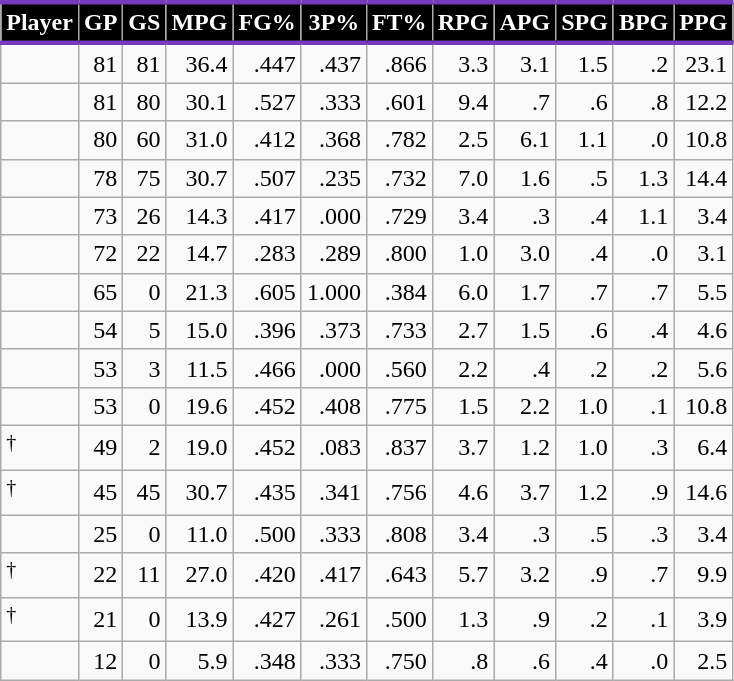<table class="wikitable sortable" style="text-align:right;">
<tr>
<th style="background:#010101; color:#FFFFFF; border-top:#753BBD 3px solid; border-bottom:#753BBD 3px solid;">Player</th>
<th style="background:#010101; color:#FFFFFF; border-top:#753BBD 3px solid; border-bottom:#753BBD 3px solid;">GP</th>
<th style="background:#010101; color:#FFFFFF; border-top:#753BBD 3px solid; border-bottom:#753BBD 3px solid;">GS</th>
<th style="background:#010101; color:#FFFFFF; border-top:#753BBD 3px solid; border-bottom:#753BBD 3px solid;">MPG</th>
<th style="background:#010101; color:#FFFFFF; border-top:#753BBD 3px solid; border-bottom:#753BBD 3px solid;">FG%</th>
<th style="background:#010101; color:#FFFFFF; border-top:#753BBD 3px solid; border-bottom:#753BBD 3px solid;">3P%</th>
<th style="background:#010101; color:#FFFFFF; border-top:#753BBD 3px solid; border-bottom:#753BBD 3px solid;">FT%</th>
<th style="background:#010101; color:#FFFFFF; border-top:#753BBD 3px solid; border-bottom:#753BBD 3px solid;">RPG</th>
<th style="background:#010101; color:#FFFFFF; border-top:#753BBD 3px solid; border-bottom:#753BBD 3px solid;">APG</th>
<th style="background:#010101; color:#FFFFFF; border-top:#753BBD 3px solid; border-bottom:#753BBD 3px solid;">SPG</th>
<th style="background:#010101; color:#FFFFFF; border-top:#753BBD 3px solid; border-bottom:#753BBD 3px solid;">BPG</th>
<th style="background:#010101; color:#FFFFFF; border-top:#753BBD 3px solid; border-bottom:#753BBD 3px solid;">PPG</th>
</tr>
<tr>
<td style="text-align:left;"></td>
<td>81</td>
<td>81</td>
<td>36.4</td>
<td>.447</td>
<td>.437</td>
<td>.866</td>
<td>3.3</td>
<td>3.1</td>
<td>1.5</td>
<td>.2</td>
<td>23.1</td>
</tr>
<tr>
<td style="text-align:left;"></td>
<td>81</td>
<td>80</td>
<td>30.1</td>
<td>.527</td>
<td>.333</td>
<td>.601</td>
<td>9.4</td>
<td>.7</td>
<td>.6</td>
<td>.8</td>
<td>12.2</td>
</tr>
<tr>
<td style="text-align:left;"></td>
<td>80</td>
<td>60</td>
<td>31.0</td>
<td>.412</td>
<td>.368</td>
<td>.782</td>
<td>2.5</td>
<td>6.1</td>
<td>1.1</td>
<td>.0</td>
<td>10.8</td>
</tr>
<tr>
<td style="text-align:left;"></td>
<td>78</td>
<td>75</td>
<td>30.7</td>
<td>.507</td>
<td>.235</td>
<td>.732</td>
<td>7.0</td>
<td>1.6</td>
<td>.5</td>
<td>1.3</td>
<td>14.4</td>
</tr>
<tr>
<td style="text-align:left;"></td>
<td>73</td>
<td>26</td>
<td>14.3</td>
<td>.417</td>
<td>.000</td>
<td>.729</td>
<td>3.4</td>
<td>.3</td>
<td>.4</td>
<td>1.1</td>
<td>3.4</td>
</tr>
<tr>
<td style="text-align:left;"></td>
<td>72</td>
<td>22</td>
<td>14.7</td>
<td>.283</td>
<td>.289</td>
<td>.800</td>
<td>1.0</td>
<td>3.0</td>
<td>.4</td>
<td>.0</td>
<td>3.1</td>
</tr>
<tr>
<td style="text-align:left;"></td>
<td>65</td>
<td>0</td>
<td>21.3</td>
<td>.605</td>
<td>1.000</td>
<td>.384</td>
<td>6.0</td>
<td>1.7</td>
<td>.7</td>
<td>.7</td>
<td>5.5</td>
</tr>
<tr>
<td style="text-align:left;"></td>
<td>54</td>
<td>5</td>
<td>15.0</td>
<td>.396</td>
<td>.373</td>
<td>.733</td>
<td>2.7</td>
<td>1.5</td>
<td>.6</td>
<td>.4</td>
<td>4.6</td>
</tr>
<tr>
<td style="text-align:left;"></td>
<td>53</td>
<td>3</td>
<td>11.5</td>
<td>.466</td>
<td>.000</td>
<td>.560</td>
<td>2.2</td>
<td>.4</td>
<td>.2</td>
<td>.2</td>
<td>5.6</td>
</tr>
<tr>
<td style="text-align:left;"></td>
<td>53</td>
<td>0</td>
<td>19.6</td>
<td>.452</td>
<td>.408</td>
<td>.775</td>
<td>1.5</td>
<td>2.2</td>
<td>1.0</td>
<td>.1</td>
<td>10.8</td>
</tr>
<tr>
<td style="text-align:left;"><sup>†</sup></td>
<td>49</td>
<td>2</td>
<td>19.0</td>
<td>.452</td>
<td>.083</td>
<td>.837</td>
<td>3.7</td>
<td>1.2</td>
<td>1.0</td>
<td>.3</td>
<td>6.4</td>
</tr>
<tr>
<td style="text-align:left;"><sup>†</sup></td>
<td>45</td>
<td>45</td>
<td>30.7</td>
<td>.435</td>
<td>.341</td>
<td>.756</td>
<td>4.6</td>
<td>3.7</td>
<td>1.2</td>
<td>.9</td>
<td>14.6</td>
</tr>
<tr>
<td style="text-align:left;"></td>
<td>25</td>
<td>0</td>
<td>11.0</td>
<td>.500</td>
<td>.333</td>
<td>.808</td>
<td>3.4</td>
<td>.3</td>
<td>.5</td>
<td>.3</td>
<td>3.4</td>
</tr>
<tr>
<td style="text-align:left;"><sup>†</sup></td>
<td>22</td>
<td>11</td>
<td>27.0</td>
<td>.420</td>
<td>.417</td>
<td>.643</td>
<td>5.7</td>
<td>3.2</td>
<td>.9</td>
<td>.7</td>
<td>9.9</td>
</tr>
<tr>
<td style="text-align:left;"><sup>†</sup></td>
<td>21</td>
<td>0</td>
<td>13.9</td>
<td>.427</td>
<td>.261</td>
<td>.500</td>
<td>1.3</td>
<td>.9</td>
<td>.2</td>
<td>.1</td>
<td>3.9</td>
</tr>
<tr>
<td style="text-align:left;"></td>
<td>12</td>
<td>0</td>
<td>5.9</td>
<td>.348</td>
<td>.333</td>
<td>.750</td>
<td>.8</td>
<td>.6</td>
<td>.4</td>
<td>.0</td>
<td>2.5</td>
</tr>
</table>
